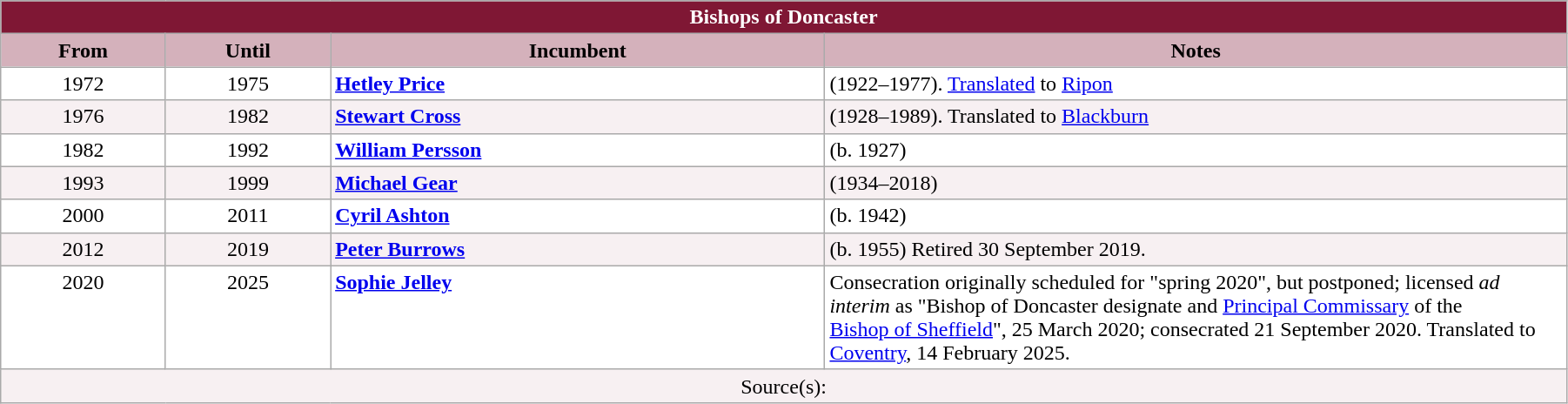<table class="wikitable" style="width:95%;" border="1" cellpadding="2">
<tr>
<th colspan="4" style="background-color: #7F1734; color: white;">Bishops of Doncaster</th>
</tr>
<tr valign=top>
<th style="background-color:#D4B1BB" width="10%">From</th>
<th style="background-color:#D4B1BB" width="10%">Until</th>
<th style="background-color:#D4B1BB" width="30%">Incumbent</th>
<th style="background-color:#D4B1BB" width="45%">Notes</th>
</tr>
<tr valign=top bgcolor="white">
<td align="center">1972</td>
<td align="center">1975</td>
<td><strong><a href='#'>Hetley Price</a></strong></td>
<td>(1922–1977). <a href='#'>Translated</a> to <a href='#'>Ripon</a></td>
</tr>
<tr valign=top bgcolor="#F7F0F2">
<td align="center">1976</td>
<td align="center">1982</td>
<td><strong><a href='#'>Stewart Cross</a></strong></td>
<td>(1928–1989). Translated to <a href='#'>Blackburn</a></td>
</tr>
<tr valign=top bgcolor="white">
<td align="center">1982</td>
<td align="center">1992</td>
<td><strong><a href='#'>William Persson</a></strong></td>
<td>(b. 1927)</td>
</tr>
<tr valign=top bgcolor="#F7F0F2">
<td align="center">1993</td>
<td align="center">1999</td>
<td><strong><a href='#'>Michael Gear</a></strong></td>
<td>(1934–2018)</td>
</tr>
<tr valign=top bgcolor="white">
<td align="center">2000</td>
<td align="center">2011</td>
<td><strong><a href='#'>Cyril Ashton</a></strong></td>
<td>(b. 1942)</td>
</tr>
<tr valign=top bgcolor="#F7F0F2">
<td align="center">2012</td>
<td align="center">2019</td>
<td><strong><a href='#'>Peter Burrows</a></strong></td>
<td>(b. 1955) Retired 30 September 2019.</td>
</tr>
<tr valign=top bgcolor="white">
<td align="center">2020</td>
<td align="center">2025</td>
<td><strong><a href='#'>Sophie Jelley</a></strong></td>
<td>Consecration originally scheduled for "spring 2020", but postponed; licensed <em>ad interim</em> as "Bishop of Doncaster designate and <a href='#'>Principal Commissary</a> of the <a href='#'>Bishop&nbsp;of&nbsp;Sheffield</a>", 25 March 2020; consecrated 21 September 2020. Translated to <a href='#'>Coventry</a>, 14 February 2025.</td>
</tr>
<tr valign=top bgcolor="#F7F0F2">
<td align="center" colspan="4">Source(s):</td>
</tr>
</table>
